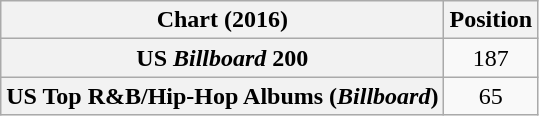<table class="wikitable sortable plainrowheaders" style="text-align:center">
<tr>
<th scope="col">Chart (2016)</th>
<th scope="col">Position</th>
</tr>
<tr>
<th scope="row">US <em>Billboard</em> 200</th>
<td>187</td>
</tr>
<tr>
<th scope="row">US Top R&B/Hip-Hop Albums (<em>Billboard</em>)</th>
<td>65</td>
</tr>
</table>
